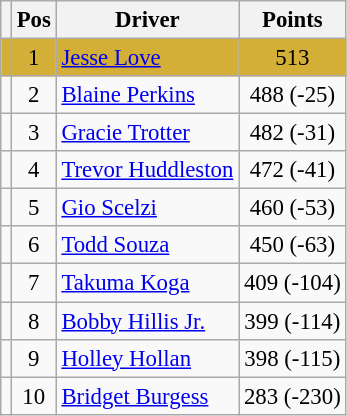<table class="wikitable" style="font-size: 95%;">
<tr>
<th></th>
<th>Pos</th>
<th>Driver</th>
<th>Points</th>
</tr>
<tr style="background:#D4AF37;">
<td align="left"></td>
<td style="text-align:center;">1</td>
<td><a href='#'>Jesse Love</a></td>
<td style="text-align:center;">513</td>
</tr>
<tr>
<td align="left"></td>
<td style="text-align:center;">2</td>
<td><a href='#'>Blaine Perkins</a></td>
<td style="text-align:center;">488 (-25)</td>
</tr>
<tr>
<td align="left"></td>
<td style="text-align:center;">3</td>
<td><a href='#'>Gracie Trotter</a></td>
<td style="text-align:center;">482 (-31)</td>
</tr>
<tr>
<td align="left"></td>
<td style="text-align:center;">4</td>
<td><a href='#'>Trevor Huddleston</a></td>
<td style="text-align:center;">472 (-41)</td>
</tr>
<tr>
<td align="left"></td>
<td style="text-align:center;">5</td>
<td><a href='#'>Gio Scelzi</a></td>
<td style="text-align:center;">460 (-53)</td>
</tr>
<tr>
<td align="left"></td>
<td style="text-align:center;">6</td>
<td><a href='#'>Todd Souza</a></td>
<td style="text-align:center;">450 (-63)</td>
</tr>
<tr>
<td align="left"></td>
<td style="text-align:center;">7</td>
<td><a href='#'>Takuma Koga</a></td>
<td style="text-align:center;">409 (-104)</td>
</tr>
<tr>
<td align="left"></td>
<td style="text-align:center;">8</td>
<td><a href='#'>Bobby Hillis Jr.</a></td>
<td style="text-align:center;">399 (-114)</td>
</tr>
<tr>
<td align="left"></td>
<td style="text-align:center;">9</td>
<td><a href='#'>Holley Hollan</a></td>
<td style="text-align:center;">398 (-115)</td>
</tr>
<tr>
<td align="left"></td>
<td style="text-align:center;">10</td>
<td><a href='#'>Bridget Burgess</a></td>
<td style="text-align:center;">283 (-230)</td>
</tr>
</table>
